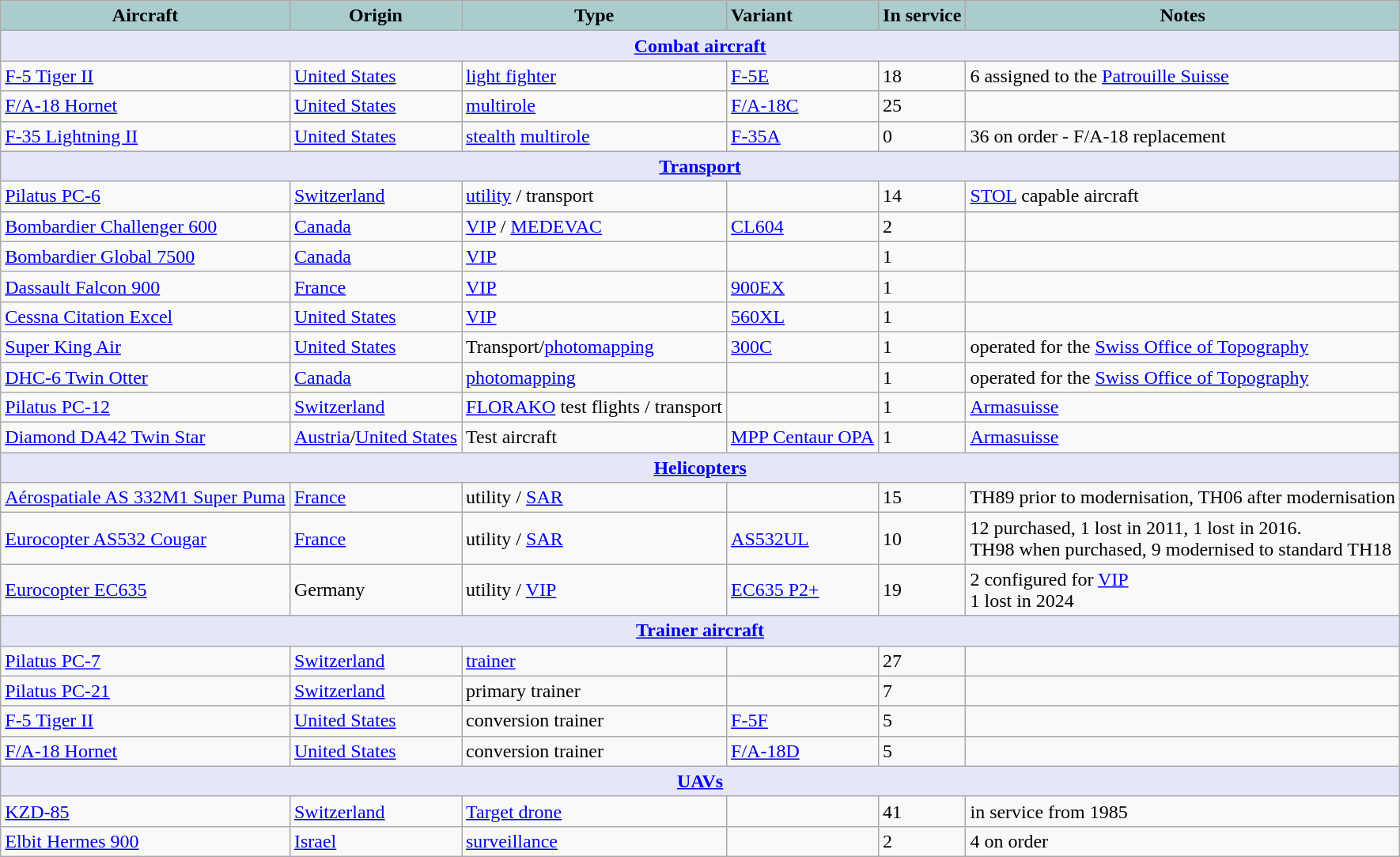<table class="wikitable">
<tr>
<th style="text-align:center; background:#acc;">Aircraft</th>
<th style="text-align: center; background:#acc;">Origin</th>
<th style="text-align:l center; background:#acc;">Type</th>
<th style="text-align:left; background:#acc;">Variant</th>
<th style="text-align:center; background:#acc;">In service</th>
<th style="text-align: center; background:#acc;">Notes</th>
</tr>
<tr>
<th style="align: center; background: lavender;" colspan="6"><a href='#'>Combat aircraft</a></th>
</tr>
<tr>
<td><a href='#'>F-5 Tiger II</a></td>
<td><a href='#'>United States</a></td>
<td><a href='#'>light fighter</a></td>
<td><a href='#'>F-5E</a></td>
<td>18</td>
<td>6 assigned to the <a href='#'>Patrouille Suisse</a></td>
</tr>
<tr>
<td><a href='#'>F/A-18 Hornet</a></td>
<td><a href='#'>United States</a></td>
<td><a href='#'>multirole</a></td>
<td><a href='#'>F/A-18C</a></td>
<td>25</td>
<td></td>
</tr>
<tr>
<td><a href='#'>F-35 Lightning II</a></td>
<td><a href='#'>United States</a></td>
<td><a href='#'>stealth</a> <a href='#'>multirole</a></td>
<td><a href='#'>F-35A</a></td>
<td>0</td>
<td>36 on order - F/A-18 replacement</td>
</tr>
<tr>
<th style="align: center; background: lavender;" colspan="6"><a href='#'>Transport</a></th>
</tr>
<tr>
<td><a href='#'>Pilatus PC-6</a></td>
<td><a href='#'>Switzerland</a></td>
<td><a href='#'>utility</a> / transport</td>
<td></td>
<td>14</td>
<td><a href='#'>STOL</a> capable aircraft</td>
</tr>
<tr>
<td><a href='#'>Bombardier Challenger 600</a></td>
<td><a href='#'>Canada</a></td>
<td><a href='#'>VIP</a> / <a href='#'>MEDEVAC</a></td>
<td><a href='#'>CL604</a></td>
<td>2</td>
<td></td>
</tr>
<tr>
<td><a href='#'>Bombardier Global 7500</a></td>
<td><a href='#'>Canada</a></td>
<td><a href='#'>VIP</a></td>
<td></td>
<td>1</td>
<td></td>
</tr>
<tr>
<td><a href='#'>Dassault Falcon 900</a></td>
<td><a href='#'>France</a></td>
<td><a href='#'>VIP</a></td>
<td><a href='#'>900EX</a></td>
<td>1</td>
<td></td>
</tr>
<tr>
<td><a href='#'>Cessna Citation Excel</a></td>
<td><a href='#'>United States</a></td>
<td><a href='#'>VIP</a></td>
<td><a href='#'>560XL</a></td>
<td>1</td>
<td></td>
</tr>
<tr>
<td><a href='#'>Super King Air</a></td>
<td><a href='#'>United States</a></td>
<td>Transport/<a href='#'>photomapping</a></td>
<td><a href='#'>300C</a></td>
<td>1</td>
<td>operated for the <a href='#'>Swiss Office of Topography</a></td>
</tr>
<tr>
<td><a href='#'>DHC-6 Twin Otter</a></td>
<td><a href='#'>Canada</a></td>
<td><a href='#'>photomapping</a></td>
<td></td>
<td>1</td>
<td>operated for the <a href='#'>Swiss Office of Topography</a></td>
</tr>
<tr>
<td><a href='#'>Pilatus PC-12</a></td>
<td><a href='#'>Switzerland</a></td>
<td><a href='#'>FLORAKO</a> test flights / transport</td>
<td></td>
<td>1</td>
<td><a href='#'>Armasuisse</a></td>
</tr>
<tr>
<td><a href='#'>Diamond DA42 Twin Star</a></td>
<td><a href='#'>Austria</a>/<a href='#'>United States</a></td>
<td>Test aircraft</td>
<td><a href='#'>MPP Centaur OPA</a></td>
<td>1</td>
<td><a href='#'>Armasuisse</a></td>
</tr>
<tr>
<th style="align: center; background: lavender;" colspan="6"><a href='#'>Helicopters</a></th>
</tr>
<tr>
<td><a href='#'>Aérospatiale AS 332M1 Super Puma</a></td>
<td><a href='#'>France</a></td>
<td>utility / <a href='#'>SAR</a></td>
<td></td>
<td>15</td>
<td>TH89 prior to modernisation, TH06 after modernisation</td>
</tr>
<tr>
<td><a href='#'>Eurocopter AS532 Cougar</a></td>
<td><a href='#'>France</a></td>
<td>utility / <a href='#'>SAR</a></td>
<td><a href='#'>AS532UL</a></td>
<td>10</td>
<td>12 purchased, 1 lost in 2011, 1 lost in 2016.<br>TH98 when purchased, 9  modernised to standard TH18</td>
</tr>
<tr>
<td><a href='#'>Eurocopter EC635</a></td>
<td>Germany</td>
<td>utility /  <a href='#'>VIP</a></td>
<td><a href='#'>EC635 P2+</a></td>
<td>19</td>
<td>2 configured for <a href='#'>VIP</a><br>1 lost in 2024</td>
</tr>
<tr>
<th colspan="6" style="align: center; background: lavender;"><a href='#'>Trainer aircraft</a></th>
</tr>
<tr>
<td><a href='#'>Pilatus PC-7</a></td>
<td><a href='#'>Switzerland</a></td>
<td><a href='#'>trainer</a></td>
<td></td>
<td>27</td>
<td></td>
</tr>
<tr>
<td><a href='#'>Pilatus PC-21</a></td>
<td><a href='#'>Switzerland</a></td>
<td>primary trainer</td>
<td></td>
<td>7</td>
<td></td>
</tr>
<tr>
<td><a href='#'>F-5 Tiger II</a></td>
<td><a href='#'>United States</a></td>
<td>conversion trainer</td>
<td><a href='#'>F-5F</a></td>
<td>5</td>
<td></td>
</tr>
<tr>
<td><a href='#'>F/A-18 Hornet</a></td>
<td><a href='#'>United States</a></td>
<td>conversion trainer</td>
<td><a href='#'>F/A-18D</a></td>
<td>5</td>
<td></td>
</tr>
<tr>
<th colspan="6" style="align: center; background: lavender;"><a href='#'>UAVs</a></th>
</tr>
<tr>
<td><a href='#'>KZD-85</a></td>
<td><a href='#'>Switzerland</a></td>
<td><a href='#'>Target drone</a></td>
<td></td>
<td>41</td>
<td>in service from 1985</td>
</tr>
<tr>
<td><a href='#'>Elbit Hermes 900</a></td>
<td><a href='#'>Israel</a></td>
<td><a href='#'>surveillance</a></td>
<td></td>
<td>2</td>
<td>4 on order</td>
</tr>
</table>
